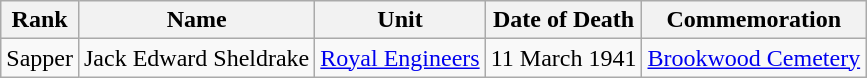<table class="wikitable">
<tr>
<th>Rank</th>
<th>Name</th>
<th>Unit</th>
<th>Date of Death</th>
<th>Commemoration</th>
</tr>
<tr>
<td>Sapper</td>
<td>Jack Edward Sheldrake</td>
<td><a href='#'>Royal Engineers</a></td>
<td>11 March 1941</td>
<td><a href='#'>Brookwood Cemetery</a></td>
</tr>
</table>
